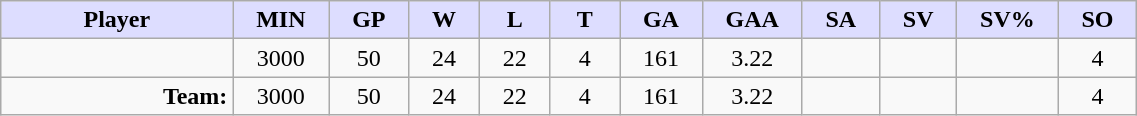<table style="width:60%;" class="wikitable sortable">
<tr>
<th style="background:#ddf; width:10%;">Player</th>
<th style="width:3%; background:#ddf;">MIN</th>
<th style="width:3%; background:#ddf;">GP</th>
<th style="width:3%; background:#ddf;">W</th>
<th style="width:3%; background:#ddf;">L</th>
<th style="width:3%; background:#ddf;">T</th>
<th style="width:3%; background:#ddf;">GA</th>
<th style="width:3%; background:#ddf;">GAA</th>
<th style="width:3%; background:#ddf;">SA</th>
<th style="width:3%; background:#ddf;">SV</th>
<th style="width:3%; background:#ddf;">SV%</th>
<th style="width:3%; background:#ddf;">SO</th>
</tr>
<tr style="text-align:center;">
<td style="text-align:right;"></td>
<td>3000</td>
<td>50</td>
<td>24</td>
<td>22</td>
<td>4</td>
<td>161</td>
<td>3.22</td>
<td></td>
<td></td>
<td></td>
<td>4</td>
</tr>
<tr style="text-align:center;">
<td style="text-align:right;"><strong>Team:</strong></td>
<td>3000</td>
<td>50</td>
<td>24</td>
<td>22</td>
<td>4</td>
<td>161</td>
<td>3.22</td>
<td></td>
<td></td>
<td></td>
<td>4</td>
</tr>
</table>
